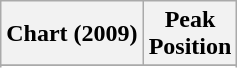<table class="wikitable">
<tr>
<th align="left">Chart (2009)</th>
<th align="left">Peak<br>Position</th>
</tr>
<tr>
</tr>
<tr>
</tr>
</table>
